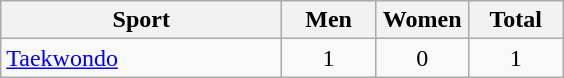<table class="wikitable sortable" style="text-align:center;">
<tr>
<th width=180>Sport</th>
<th width=55>Men</th>
<th width=55>Women</th>
<th width=55>Total</th>
</tr>
<tr>
<td align=left><a href='#'>Taekwondo</a></td>
<td>1</td>
<td>0</td>
<td>1</td>
</tr>
</table>
